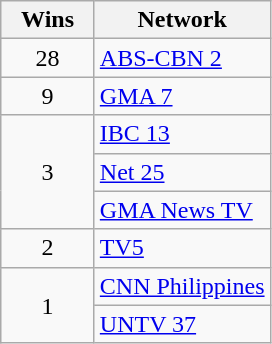<table class="wikitable sortable">
<tr>
<th scope="col" style="width:55px;">Wins</th>
<th scope="col" style="text-align:center;">Network</th>
</tr>
<tr>
<td scope=row style="text-align:center">28</td>
<td><a href='#'>ABS-CBN 2</a></td>
</tr>
<tr>
<td scope=row style="text-align:center">9</td>
<td><a href='#'>GMA 7</a></td>
</tr>
<tr>
<td scope=row rowspan="3" style="text-align:center">3</td>
<td><a href='#'>IBC 13</a></td>
</tr>
<tr>
<td><a href='#'>Net 25</a></td>
</tr>
<tr>
<td><a href='#'>GMA News TV</a></td>
</tr>
<tr>
<td scope=row style="text-align:center">2</td>
<td><a href='#'>TV5</a></td>
</tr>
<tr>
<td scope=row rowspan="2" style="text-align:center">1</td>
<td><a href='#'>CNN Philippines</a></td>
</tr>
<tr>
<td><a href='#'>UNTV 37</a></td>
</tr>
</table>
